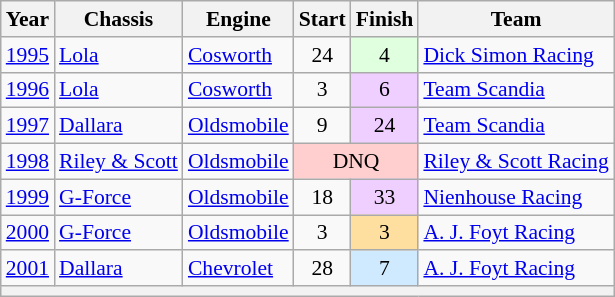<table class="wikitable" style="font-size: 90%;">
<tr>
<th>Year</th>
<th>Chassis</th>
<th>Engine</th>
<th>Start</th>
<th>Finish</th>
<th>Team</th>
</tr>
<tr>
<td><a href='#'>1995</a></td>
<td><a href='#'>Lola</a></td>
<td><a href='#'>Cosworth</a></td>
<td align=center>24</td>
<td align=center style="background:#DFFFDF;">4</td>
<td nowrap><a href='#'>Dick Simon Racing</a></td>
</tr>
<tr>
<td><a href='#'>1996</a></td>
<td><a href='#'>Lola</a></td>
<td><a href='#'>Cosworth</a></td>
<td align=center>3</td>
<td align=center style="background:#EFCFFF;">6</td>
<td nowrap><a href='#'>Team Scandia</a></td>
</tr>
<tr>
<td><a href='#'>1997</a></td>
<td><a href='#'>Dallara</a></td>
<td><a href='#'>Oldsmobile</a></td>
<td align=center>9</td>
<td align=center style="background:#EFCFFF;">24</td>
<td nowrap><a href='#'>Team Scandia</a></td>
</tr>
<tr>
<td><a href='#'>1998</a></td>
<td><a href='#'>Riley & Scott</a></td>
<td><a href='#'>Oldsmobile</a></td>
<td colspan=2 align=center style="background:#FFCFCF;">DNQ</td>
<td nowrap><a href='#'>Riley & Scott Racing</a></td>
</tr>
<tr>
<td><a href='#'>1999</a></td>
<td><a href='#'>G-Force</a></td>
<td><a href='#'>Oldsmobile</a></td>
<td align=center>18</td>
<td align=center style="background:#EFCFFF;">33</td>
<td nowrap><a href='#'>Nienhouse Racing</a></td>
</tr>
<tr>
<td><a href='#'>2000</a></td>
<td><a href='#'>G-Force</a></td>
<td><a href='#'>Oldsmobile</a></td>
<td align=center>3</td>
<td align=center style="background:#FFDF9F;">3</td>
<td nowrap><a href='#'>A. J. Foyt Racing</a></td>
</tr>
<tr>
<td><a href='#'>2001</a></td>
<td><a href='#'>Dallara</a></td>
<td><a href='#'>Chevrolet</a></td>
<td align=center>28</td>
<td align=center style="background:#CFEAFF;">7</td>
<td nowrap><a href='#'>A. J. Foyt Racing</a></td>
</tr>
<tr>
<th colspan="6"></th>
</tr>
</table>
